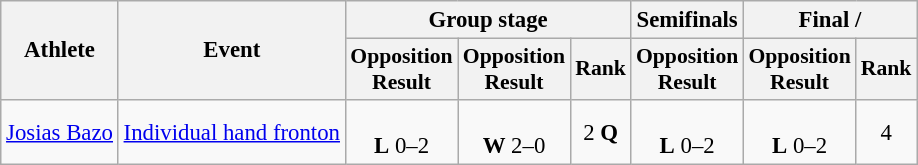<table class="wikitable" style="font-size:95%">
<tr>
<th rowspan=2>Athlete</th>
<th rowspan=2>Event</th>
<th colspan=3>Group stage</th>
<th>Semifinals</th>
<th colspan=2>Final / </th>
</tr>
<tr style="font-size:95%">
<th>Opposition<br>Result</th>
<th>Opposition<br>Result</th>
<th>Rank</th>
<th>Opposition<br>Result</th>
<th>Opposition<br>Result</th>
<th>Rank</th>
</tr>
<tr align=center>
<td align=left><a href='#'>Josias Bazo</a></td>
<td align=left><a href='#'>Individual hand fronton</a></td>
<td><br><strong>L</strong> 0–2</td>
<td><br><strong>W</strong> 2–0</td>
<td>2 <strong>Q</strong></td>
<td><br><strong>L</strong> 0–2</td>
<td><br><strong>L</strong> 0–2</td>
<td>4</td>
</tr>
</table>
